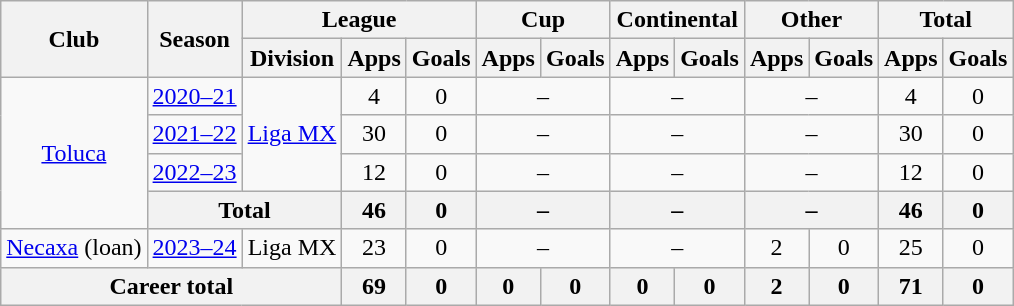<table class="wikitable" style="text-align: center">
<tr>
<th rowspan="2">Club</th>
<th rowspan="2">Season</th>
<th colspan="3">League</th>
<th colspan="2">Cup</th>
<th colspan="2">Continental</th>
<th colspan="2">Other</th>
<th colspan="2">Total</th>
</tr>
<tr>
<th>Division</th>
<th>Apps</th>
<th>Goals</th>
<th>Apps</th>
<th>Goals</th>
<th>Apps</th>
<th>Goals</th>
<th>Apps</th>
<th>Goals</th>
<th>Apps</th>
<th>Goals</th>
</tr>
<tr>
<td rowspan="4"><a href='#'>Toluca</a></td>
<td><a href='#'>2020–21</a></td>
<td rowspan="3"><a href='#'>Liga MX</a></td>
<td>4</td>
<td>0</td>
<td colspan="2">–</td>
<td colspan="2">–</td>
<td colspan="2">–</td>
<td>4</td>
<td>0</td>
</tr>
<tr>
<td><a href='#'>2021–22</a></td>
<td>30</td>
<td>0</td>
<td colspan="2">–</td>
<td colspan="2">–</td>
<td colspan="2">–</td>
<td>30</td>
<td>0</td>
</tr>
<tr>
<td><a href='#'>2022–23</a></td>
<td>12</td>
<td>0</td>
<td colspan="2">–</td>
<td colspan="2">–</td>
<td colspan="2">–</td>
<td>12</td>
<td>0</td>
</tr>
<tr>
<th colspan="2">Total</th>
<th>46</th>
<th>0</th>
<th colspan="2">–</th>
<th colspan="2">–</th>
<th colspan="2">–</th>
<th>46</th>
<th>0</th>
</tr>
<tr>
<td><a href='#'>Necaxa</a> (loan)</td>
<td><a href='#'>2023–24</a></td>
<td>Liga MX</td>
<td>23</td>
<td>0</td>
<td colspan="2">–</td>
<td colspan="2">–</td>
<td>2</td>
<td>0</td>
<td>25</td>
<td>0</td>
</tr>
<tr>
<th colspan=3>Career total</th>
<th>69</th>
<th>0</th>
<th>0</th>
<th>0</th>
<th>0</th>
<th>0</th>
<th>2</th>
<th>0</th>
<th>71</th>
<th>0</th>
</tr>
</table>
